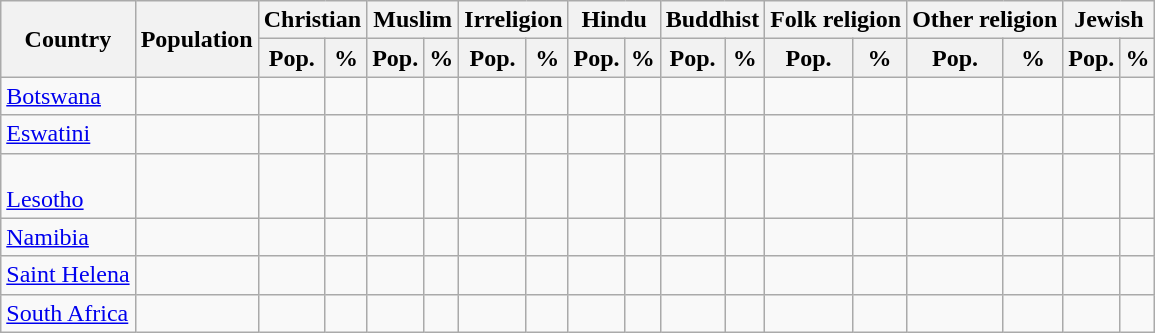<table class="wikitable sortable">
<tr>
<th rowspan="2">Country</th>
<th rowspan="2" data-sort-type="number">Population</th>
<th colspan="2" data-sort-type="number">Christian</th>
<th colspan="2" data-sort-type="number">Muslim</th>
<th colspan="2" data-sort-type="number">Irreligion</th>
<th colspan="2" data-sort-type="number">Hindu</th>
<th colspan="2" data-sort-type="number">Buddhist</th>
<th colspan="2" data-sort-type="number">Folk religion</th>
<th colspan="2" data-sort-type="number">Other religion</th>
<th colspan="2" data-sort-type="number">Jewish</th>
</tr>
<tr>
<th>Pop.</th>
<th>%</th>
<th>Pop.</th>
<th>%</th>
<th>Pop.</th>
<th>%</th>
<th>Pop.</th>
<th>%</th>
<th>Pop.</th>
<th>%</th>
<th>Pop.</th>
<th>%</th>
<th>Pop.</th>
<th>%</th>
<th>Pop.</th>
<th>%</th>
</tr>
<tr style="text-align:right">
<td style="text-align:left"> <a href='#'>Botswana</a></td>
<td></td>
<td></td>
<td></td>
<td></td>
<td></td>
<td></td>
<td></td>
<td></td>
<td></td>
<td></td>
<td></td>
<td></td>
<td></td>
<td></td>
<td></td>
<td></td>
<td></td>
</tr>
<tr style="text-align:right">
<td style="text-align:left"> <a href='#'>Eswatini</a></td>
<td></td>
<td></td>
<td></td>
<td></td>
<td></td>
<td></td>
<td></td>
<td></td>
<td></td>
<td></td>
<td></td>
<td></td>
<td></td>
<td></td>
<td></td>
<td></td>
<td></td>
</tr>
<tr style="text-align:right">
<td style="text-align:left"><br> <a href='#'>Lesotho</a></td>
<td></td>
<td></td>
<td></td>
<td></td>
<td></td>
<td></td>
<td></td>
<td></td>
<td></td>
<td></td>
<td></td>
<td></td>
<td></td>
<td></td>
<td></td>
<td></td>
<td></td>
</tr>
<tr style="text-align:right">
<td style="text-align:left"> <a href='#'>Namibia</a></td>
<td></td>
<td></td>
<td></td>
<td></td>
<td></td>
<td></td>
<td></td>
<td></td>
<td></td>
<td></td>
<td></td>
<td></td>
<td></td>
<td></td>
<td></td>
<td></td>
<td></td>
</tr>
<tr style="text-align:right">
<td style="text-align:left"> <a href='#'>Saint Helena</a></td>
<td></td>
<td></td>
<td></td>
<td></td>
<td></td>
<td></td>
<td></td>
<td></td>
<td></td>
<td></td>
<td></td>
<td></td>
<td></td>
<td></td>
<td></td>
<td></td>
<td></td>
</tr>
<tr style="text-align:right">
<td style="text-align:left"> <a href='#'>South Africa</a></td>
<td></td>
<td></td>
<td></td>
<td></td>
<td></td>
<td></td>
<td></td>
<td></td>
<td></td>
<td></td>
<td></td>
<td></td>
<td></td>
<td></td>
<td></td>
<td></td>
<td></td>
</tr>
</table>
